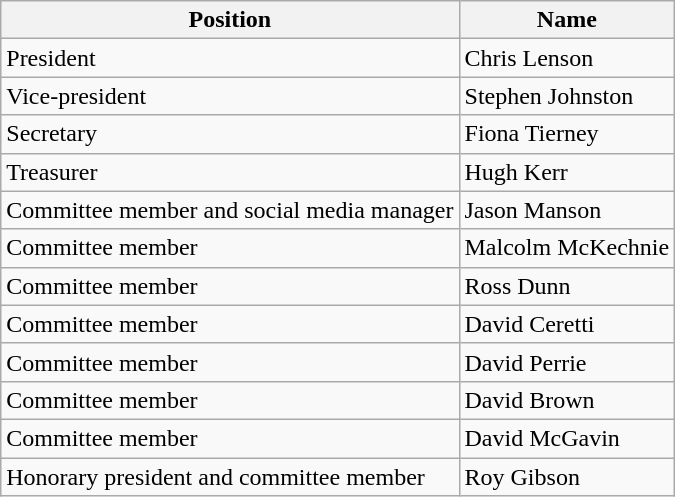<table class="wikitable">
<tr>
<th>Position</th>
<th>Name</th>
</tr>
<tr>
<td>President</td>
<td>Chris Lenson</td>
</tr>
<tr>
<td>Vice-president</td>
<td>Stephen Johnston</td>
</tr>
<tr>
<td>Secretary</td>
<td>Fiona Tierney</td>
</tr>
<tr>
<td>Treasurer</td>
<td>Hugh Kerr</td>
</tr>
<tr>
<td>Committee member and social media manager</td>
<td>Jason Manson</td>
</tr>
<tr>
<td>Committee member</td>
<td>Malcolm McKechnie</td>
</tr>
<tr>
<td>Committee member</td>
<td>Ross Dunn</td>
</tr>
<tr>
<td>Committee member</td>
<td>David Ceretti</td>
</tr>
<tr>
<td>Committee member</td>
<td>David Perrie</td>
</tr>
<tr>
<td>Committee member</td>
<td>David Brown</td>
</tr>
<tr>
<td>Committee member</td>
<td>David McGavin</td>
</tr>
<tr>
<td>Honorary president and committee member</td>
<td>Roy Gibson</td>
</tr>
</table>
